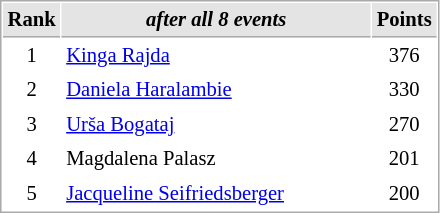<table cellspacing="1" cellpadding="3" style="border:1px solid #aaa; font-size:86%;">
<tr style="background:#e4e4e4;">
<th style="border-bottom:1px solid #AAAAAA" width=10>Rank</th>
<th style="border-bottom:1px solid #AAAAAA" width=200><em>after all 8 events</em></th>
<th style="border-bottom:1px solid #AAAAAA" width=20>Points</th>
</tr>
<tr>
<td align=center>1</td>
<td> <a href='#'>Kinga Rajda</a></td>
<td align=center>376</td>
</tr>
<tr>
<td align=center>2</td>
<td> <a href='#'>Daniela Haralambie</a></td>
<td align=center>330</td>
</tr>
<tr>
<td align=center>3</td>
<td> <a href='#'>Urša Bogataj</a></td>
<td align=center>270</td>
</tr>
<tr>
<td align=center>4</td>
<td> Magdalena Palasz</td>
<td align=center>201</td>
</tr>
<tr>
<td align=center>5</td>
<td> <a href='#'>Jacqueline Seifriedsberger</a></td>
<td align=center>200</td>
</tr>
</table>
